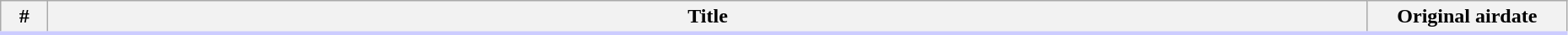<table class="wikitable" style="width:98%;">
<tr style="border-bottom: 3px solid #CCF">
<th style="width:30px;">#</th>
<th>Title</th>
<th style="width:150px;">Original airdate<br>






















</th>
</tr>
</table>
